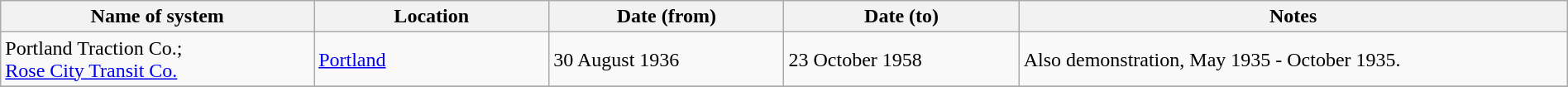<table class="wikitable" width=100%>
<tr>
<th width=20%>Name of system</th>
<th width=15%>Location</th>
<th width=15%>Date (from)</th>
<th width=15%>Date (to)</th>
<th width=35%>Notes</th>
</tr>
<tr>
<td>Portland Traction Co.;<br><a href='#'>Rose City Transit Co.</a></td>
<td><a href='#'>Portland</a></td>
<td>30 August 1936</td>
<td>23 October 1958</td>
<td>Also demonstration, May 1935 - October 1935.</td>
</tr>
<tr>
</tr>
</table>
